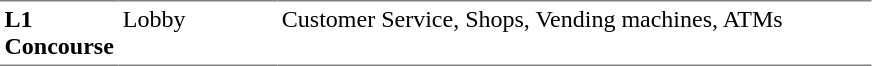<table table border=0 cellspacing=0 cellpadding=3>
<tr>
<td style="border-bottom:solid 1px gray; border-top:solid 1px gray;" valign=top width=50><strong>L1<br>Concourse</strong></td>
<td style="border-bottom:solid 1px gray; border-top:solid 1px gray;" valign=top width=100>Lobby</td>
<td style="border-bottom:solid 1px gray; border-top:solid 1px gray;" valign=top width=390>Customer Service, Shops, Vending machines, ATMs</td>
</tr>
</table>
